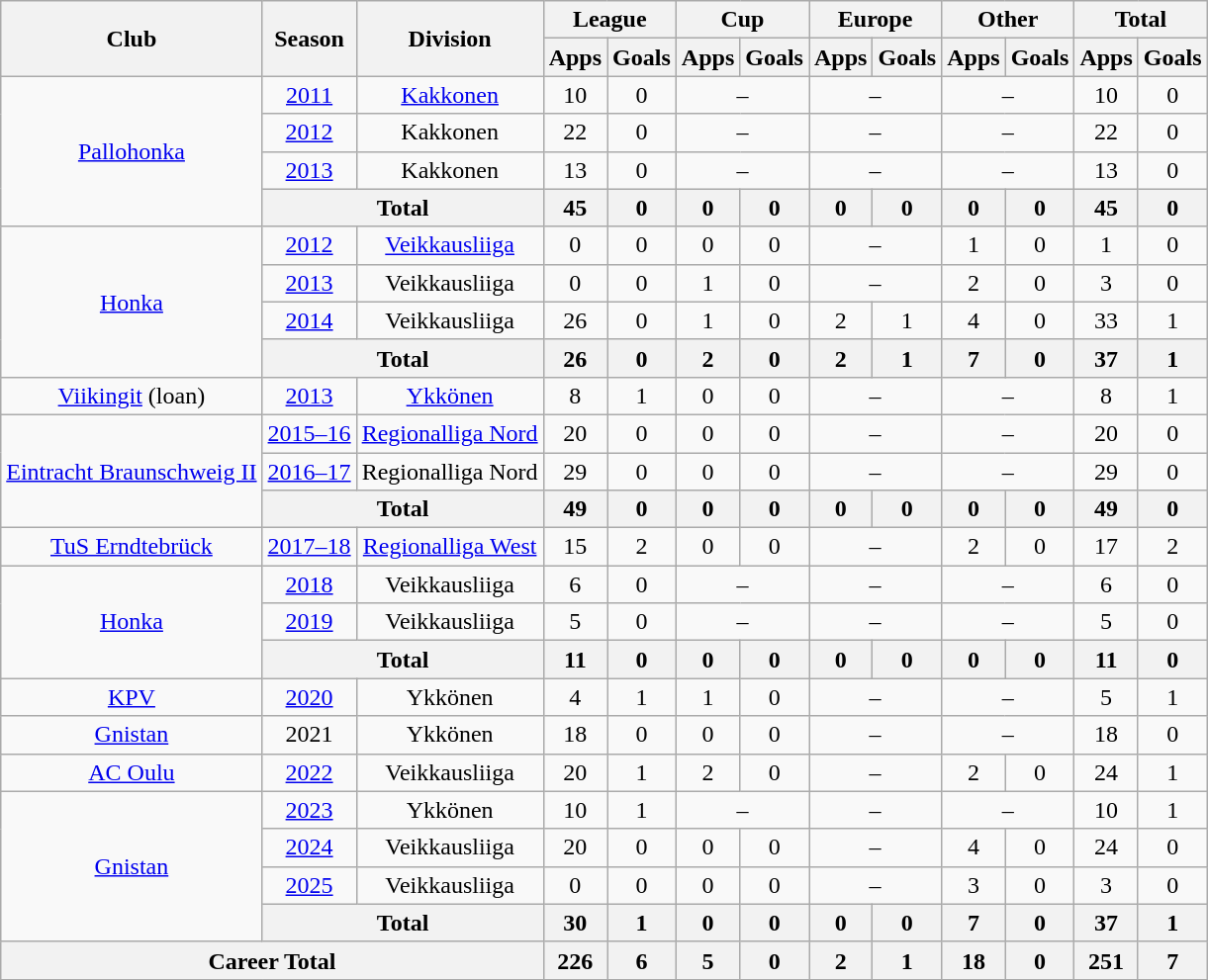<table class="wikitable" style="text-align:center">
<tr>
<th rowspan=2>Club</th>
<th rowspan=2>Season</th>
<th rowspan=2>Division</th>
<th colspan=2>League</th>
<th colspan=2>Cup</th>
<th colspan=2>Europe</th>
<th colspan=2>Other</th>
<th colspan=2>Total</th>
</tr>
<tr>
<th>Apps</th>
<th>Goals</th>
<th>Apps</th>
<th>Goals</th>
<th>Apps</th>
<th>Goals</th>
<th>Apps</th>
<th>Goals</th>
<th>Apps</th>
<th>Goals</th>
</tr>
<tr>
<td rowspan=4><a href='#'>Pallohonka</a></td>
<td><a href='#'>2011</a></td>
<td><a href='#'>Kakkonen</a></td>
<td>10</td>
<td>0</td>
<td colspan=2>–</td>
<td colspan=2>–</td>
<td colspan=2>–</td>
<td>10</td>
<td>0</td>
</tr>
<tr>
<td><a href='#'>2012</a></td>
<td>Kakkonen</td>
<td>22</td>
<td>0</td>
<td colspan=2>–</td>
<td colspan=2>–</td>
<td colspan=2>–</td>
<td>22</td>
<td>0</td>
</tr>
<tr>
<td><a href='#'>2013</a></td>
<td>Kakkonen</td>
<td>13</td>
<td>0</td>
<td colspan=2>–</td>
<td colspan=2>–</td>
<td colspan=2>–</td>
<td>13</td>
<td>0</td>
</tr>
<tr>
<th colspan="2"><strong>Total</strong></th>
<th>45</th>
<th>0</th>
<th>0</th>
<th>0</th>
<th>0</th>
<th>0</th>
<th>0</th>
<th>0</th>
<th>45</th>
<th>0</th>
</tr>
<tr>
<td rowspan=4><a href='#'>Honka</a></td>
<td><a href='#'>2012</a></td>
<td><a href='#'>Veikkausliiga</a></td>
<td>0</td>
<td>0</td>
<td>0</td>
<td>0</td>
<td colspan=2>–</td>
<td>1</td>
<td>0</td>
<td>1</td>
<td>0</td>
</tr>
<tr>
<td><a href='#'>2013</a></td>
<td>Veikkausliiga</td>
<td>0</td>
<td>0</td>
<td>1</td>
<td>0</td>
<td colspan=2>–</td>
<td>2</td>
<td>0</td>
<td>3</td>
<td>0</td>
</tr>
<tr>
<td><a href='#'>2014</a></td>
<td>Veikkausliiga</td>
<td>26</td>
<td>0</td>
<td>1</td>
<td>0</td>
<td>2</td>
<td>1</td>
<td>4</td>
<td>0</td>
<td>33</td>
<td>1</td>
</tr>
<tr>
<th colspan="2"><strong>Total</strong></th>
<th>26</th>
<th>0</th>
<th>2</th>
<th>0</th>
<th>2</th>
<th>1</th>
<th>7</th>
<th>0</th>
<th>37</th>
<th>1</th>
</tr>
<tr>
<td><a href='#'>Viikingit</a> (loan)</td>
<td><a href='#'>2013</a></td>
<td><a href='#'>Ykkönen</a></td>
<td>8</td>
<td>1</td>
<td>0</td>
<td>0</td>
<td colspan=2>–</td>
<td colspan=2>–</td>
<td>8</td>
<td>1</td>
</tr>
<tr>
<td rowspan=3><a href='#'>Eintracht Braunschweig II</a></td>
<td><a href='#'>2015–16</a></td>
<td><a href='#'>Regionalliga Nord</a></td>
<td>20</td>
<td>0</td>
<td>0</td>
<td>0</td>
<td colspan=2>–</td>
<td colspan=2>–</td>
<td>20</td>
<td>0</td>
</tr>
<tr>
<td><a href='#'>2016–17</a></td>
<td>Regionalliga Nord</td>
<td>29</td>
<td>0</td>
<td>0</td>
<td>0</td>
<td colspan=2>–</td>
<td colspan=2>–</td>
<td>29</td>
<td>0</td>
</tr>
<tr>
<th colspan="2"><strong>Total</strong></th>
<th>49</th>
<th>0</th>
<th>0</th>
<th>0</th>
<th>0</th>
<th>0</th>
<th>0</th>
<th>0</th>
<th>49</th>
<th>0</th>
</tr>
<tr>
<td><a href='#'>TuS Erndtebrück</a></td>
<td><a href='#'>2017–18</a></td>
<td><a href='#'>Regionalliga West</a></td>
<td>15</td>
<td>2</td>
<td>0</td>
<td>0</td>
<td colspan=2>–</td>
<td>2</td>
<td>0</td>
<td>17</td>
<td>2</td>
</tr>
<tr>
<td rowspan=3><a href='#'>Honka</a></td>
<td><a href='#'>2018</a></td>
<td>Veikkausliiga</td>
<td>6</td>
<td>0</td>
<td colspan=2>–</td>
<td colspan=2>–</td>
<td colspan=2>–</td>
<td>6</td>
<td>0</td>
</tr>
<tr>
<td><a href='#'>2019</a></td>
<td>Veikkausliiga</td>
<td>5</td>
<td>0</td>
<td colspan=2>–</td>
<td colspan=2>–</td>
<td colspan=2>–</td>
<td>5</td>
<td>0</td>
</tr>
<tr>
<th colspan="2"><strong>Total</strong></th>
<th>11</th>
<th>0</th>
<th>0</th>
<th>0</th>
<th>0</th>
<th>0</th>
<th>0</th>
<th>0</th>
<th>11</th>
<th>0</th>
</tr>
<tr>
<td><a href='#'>KPV</a></td>
<td><a href='#'>2020</a></td>
<td>Ykkönen</td>
<td>4</td>
<td>1</td>
<td>1</td>
<td>0</td>
<td colspan=2>–</td>
<td colspan=2>–</td>
<td>5</td>
<td>1</td>
</tr>
<tr>
<td><a href='#'>Gnistan</a></td>
<td>2021</td>
<td>Ykkönen</td>
<td>18</td>
<td>0</td>
<td>0</td>
<td>0</td>
<td colspan=2>–</td>
<td colspan=2>–</td>
<td>18</td>
<td>0</td>
</tr>
<tr>
<td><a href='#'>AC Oulu</a></td>
<td><a href='#'>2022</a></td>
<td>Veikkausliiga</td>
<td>20</td>
<td>1</td>
<td>2</td>
<td>0</td>
<td colspan=2>–</td>
<td>2</td>
<td>0</td>
<td>24</td>
<td>1</td>
</tr>
<tr>
<td rowspan=4><a href='#'>Gnistan</a></td>
<td><a href='#'>2023</a></td>
<td>Ykkönen</td>
<td>10</td>
<td>1</td>
<td colspan=2>–</td>
<td colspan=2>–</td>
<td colspan=2>–</td>
<td>10</td>
<td>1</td>
</tr>
<tr>
<td><a href='#'>2024</a></td>
<td>Veikkausliiga</td>
<td>20</td>
<td>0</td>
<td>0</td>
<td>0</td>
<td colspan=2>–</td>
<td>4</td>
<td>0</td>
<td>24</td>
<td>0</td>
</tr>
<tr>
<td><a href='#'>2025</a></td>
<td>Veikkausliiga</td>
<td>0</td>
<td>0</td>
<td>0</td>
<td>0</td>
<td colspan=2>–</td>
<td>3</td>
<td>0</td>
<td>3</td>
<td>0</td>
</tr>
<tr>
<th colspan="2"><strong>Total</strong></th>
<th>30</th>
<th>1</th>
<th>0</th>
<th>0</th>
<th>0</th>
<th>0</th>
<th>7</th>
<th>0</th>
<th>37</th>
<th>1</th>
</tr>
<tr>
<th colspan="3"><strong>Career Total</strong></th>
<th>226</th>
<th>6</th>
<th>5</th>
<th>0</th>
<th>2</th>
<th>1</th>
<th>18</th>
<th>0</th>
<th>251</th>
<th>7</th>
</tr>
<tr>
</tr>
</table>
